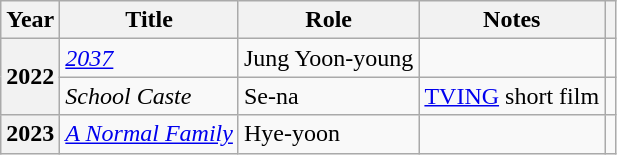<table class="wikitable plainrowheaders sortable">
<tr>
<th scope="col">Year</th>
<th scope="col">Title</th>
<th scope="col">Role</th>
<th scope="col">Notes</th>
<th scope="col" class="unsortable"></th>
</tr>
<tr>
<th scope="row" rowspan="2">2022</th>
<td><em><a href='#'>2037</a></em></td>
<td>Jung Yoon-young</td>
<td></td>
<td style="text-align:center"></td>
</tr>
<tr>
<td><em>School Caste</em></td>
<td>Se-na</td>
<td><a href='#'>TVING</a> short film</td>
<td style="text-align:center"></td>
</tr>
<tr>
<th scope="row">2023</th>
<td><em><a href='#'>A Normal Family</a></em></td>
<td>Hye-yoon</td>
<td></td>
<td style="text-align:center"></td>
</tr>
</table>
